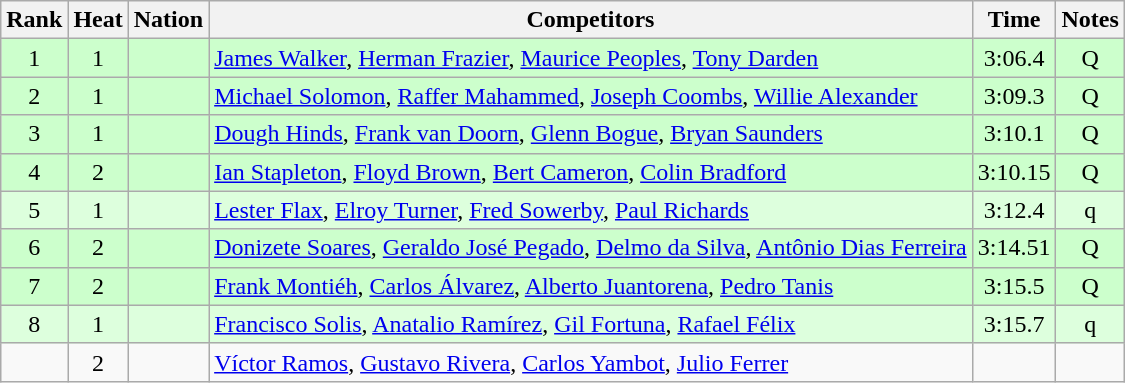<table class="wikitable sortable" style="text-align:center">
<tr>
<th>Rank</th>
<th>Heat</th>
<th>Nation</th>
<th>Competitors</th>
<th>Time</th>
<th>Notes</th>
</tr>
<tr bgcolor=ccffcc>
<td>1</td>
<td>1</td>
<td align=left></td>
<td align=left><a href='#'>James Walker</a>, <a href='#'>Herman Frazier</a>, <a href='#'>Maurice Peoples</a>, <a href='#'>Tony Darden</a></td>
<td>3:06.4</td>
<td>Q</td>
</tr>
<tr bgcolor=ccffcc>
<td>2</td>
<td>1</td>
<td align=left></td>
<td align=left><a href='#'>Michael Solomon</a>, <a href='#'>Raffer Mahammed</a>, <a href='#'>Joseph Coombs</a>, <a href='#'>Willie Alexander</a></td>
<td>3:09.3</td>
<td>Q</td>
</tr>
<tr bgcolor=ccffcc>
<td>3</td>
<td>1</td>
<td align=left></td>
<td align=left><a href='#'>Dough Hinds</a>, <a href='#'>Frank van Doorn</a>, <a href='#'>Glenn Bogue</a>, <a href='#'>Bryan Saunders</a></td>
<td>3:10.1</td>
<td>Q</td>
</tr>
<tr bgcolor=ccffcc>
<td>4</td>
<td>2</td>
<td align=left></td>
<td align=left><a href='#'>Ian Stapleton</a>, <a href='#'>Floyd Brown</a>, <a href='#'>Bert Cameron</a>, <a href='#'>Colin Bradford</a></td>
<td>3:10.15</td>
<td>Q</td>
</tr>
<tr bgcolor=ddffdd>
<td>5</td>
<td>1</td>
<td align=left></td>
<td align=left><a href='#'>Lester Flax</a>, <a href='#'>Elroy Turner</a>, <a href='#'>Fred Sowerby</a>, <a href='#'>Paul Richards</a></td>
<td>3:12.4</td>
<td>q</td>
</tr>
<tr bgcolor=ccffcc>
<td>6</td>
<td>2</td>
<td align=left></td>
<td align=left><a href='#'>Donizete Soares</a>, <a href='#'>Geraldo José Pegado</a>, <a href='#'>Delmo da Silva</a>, <a href='#'>Antônio Dias Ferreira</a></td>
<td>3:14.51</td>
<td>Q</td>
</tr>
<tr bgcolor=ccffcc>
<td>7</td>
<td>2</td>
<td align=left></td>
<td align=left><a href='#'>Frank Montiéh</a>, <a href='#'>Carlos Álvarez</a>, <a href='#'>Alberto Juantorena</a>, <a href='#'>Pedro Tanis</a></td>
<td>3:15.5</td>
<td>Q</td>
</tr>
<tr bgcolor=ddffdd>
<td>8</td>
<td>1</td>
<td align=left></td>
<td align=left><a href='#'>Francisco Solis</a>, <a href='#'>Anatalio Ramírez</a>, <a href='#'>Gil Fortuna</a>, <a href='#'>Rafael Félix</a></td>
<td>3:15.7</td>
<td>q</td>
</tr>
<tr>
<td></td>
<td>2</td>
<td align=left></td>
<td align=left><a href='#'>Víctor Ramos</a>, <a href='#'>Gustavo Rivera</a>, <a href='#'>Carlos Yambot</a>, <a href='#'>Julio Ferrer</a></td>
<td></td>
<td></td>
</tr>
</table>
